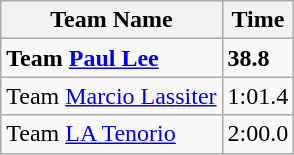<table class="wikitable">
<tr>
<th>Team Name</th>
<th> Time</th>
</tr>
<tr>
<td><strong>Team <a href='#'>Paul Lee</a></strong></td>
<td><strong>38.8</strong></td>
</tr>
<tr>
<td>Team <a href='#'>Marcio Lassiter</a></td>
<td>1:01.4</td>
</tr>
<tr>
<td>Team <a href='#'>LA Tenorio</a></td>
<td>2:00.0</td>
</tr>
</table>
